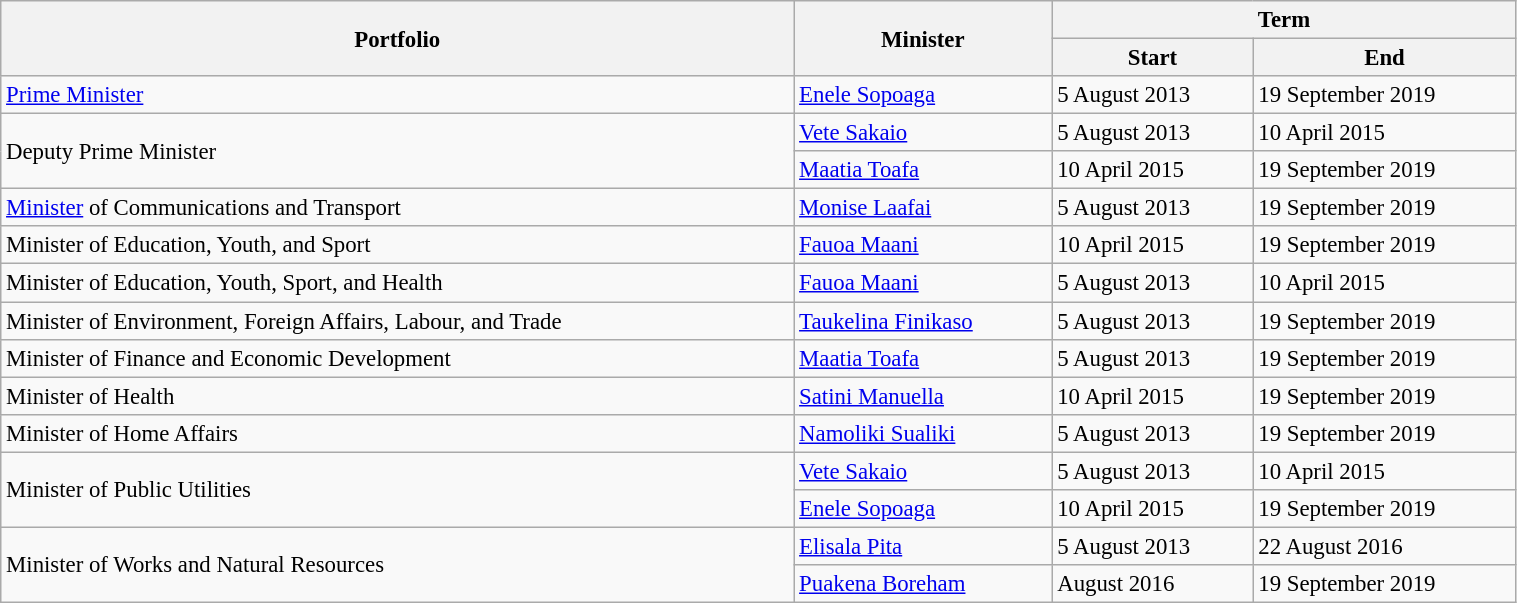<table class="wikitable" style="font-size: 95%;" width=80%>
<tr>
<th rowspan="2">Portfolio</th>
<th rowspan="2">Minister</th>
<th colspan="2">Term</th>
</tr>
<tr>
<th>Start</th>
<th>End</th>
</tr>
<tr>
<td><a href='#'>Prime Minister</a></td>
<td><a href='#'>Enele Sopoaga</a></td>
<td>5 August 2013</td>
<td>19 September 2019</td>
</tr>
<tr>
<td rowspan="2">Deputy Prime Minister</td>
<td><a href='#'>Vete Sakaio</a></td>
<td>5 August 2013</td>
<td>10 April 2015</td>
</tr>
<tr>
<td><a href='#'>Maatia Toafa</a></td>
<td>10 April 2015</td>
<td>19 September 2019</td>
</tr>
<tr>
<td><a href='#'>Minister</a> of Communications and Transport</td>
<td><a href='#'>Monise Laafai</a></td>
<td>5 August 2013</td>
<td>19 September 2019</td>
</tr>
<tr>
<td>Minister of Education, Youth, and Sport</td>
<td><a href='#'>Fauoa Maani</a></td>
<td>10 April 2015</td>
<td>19 September 2019</td>
</tr>
<tr>
<td>Minister of Education, Youth, Sport, and Health</td>
<td><a href='#'>Fauoa Maani</a></td>
<td>5 August 2013</td>
<td>10 April 2015</td>
</tr>
<tr>
<td>Minister of Environment, Foreign Affairs, Labour, and Trade</td>
<td><a href='#'>Taukelina Finikaso</a></td>
<td>5 August 2013</td>
<td>19 September 2019</td>
</tr>
<tr>
<td>Minister of Finance and Economic Development</td>
<td><a href='#'>Maatia Toafa</a></td>
<td>5 August 2013</td>
<td>19 September 2019</td>
</tr>
<tr>
<td>Minister of Health</td>
<td><a href='#'>Satini Manuella</a></td>
<td>10 April 2015</td>
<td>19 September 2019</td>
</tr>
<tr>
<td>Minister of Home Affairs</td>
<td><a href='#'>Namoliki Sualiki</a></td>
<td>5 August 2013</td>
<td>19 September 2019</td>
</tr>
<tr>
<td rowspan="2">Minister of Public Utilities</td>
<td><a href='#'>Vete Sakaio</a></td>
<td>5 August 2013</td>
<td>10 April 2015</td>
</tr>
<tr>
<td><a href='#'>Enele Sopoaga</a></td>
<td>10 April 2015</td>
<td>19 September 2019</td>
</tr>
<tr>
<td rowspan="2">Minister of Works and Natural Resources</td>
<td><a href='#'>Elisala Pita</a></td>
<td>5 August 2013</td>
<td>22 August 2016</td>
</tr>
<tr>
<td><a href='#'>Puakena Boreham</a></td>
<td>August 2016</td>
<td>19 September 2019</td>
</tr>
</table>
